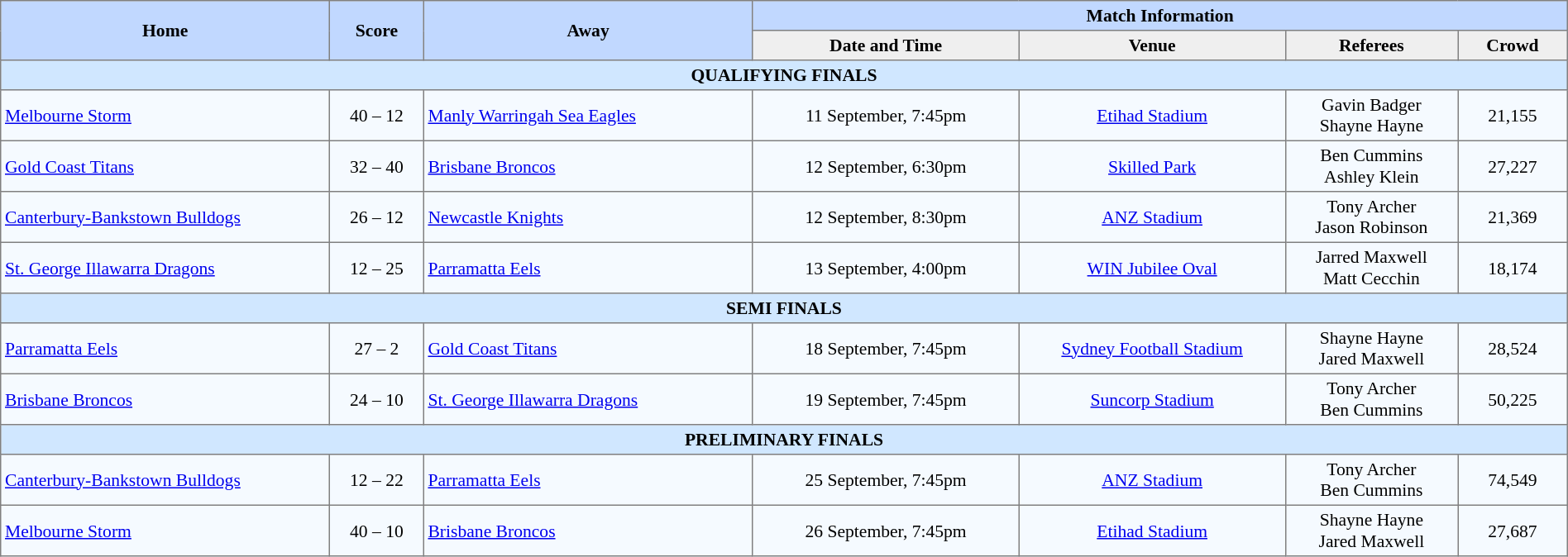<table border="1" cellpadding="3" cellspacing="0" style="border-collapse:collapse; font-size:90%; text-align:center; width:100%;">
<tr style="background:#c1d8ff;">
<th rowspan="2" style="width:21%;">Home</th>
<th rowspan="2" style="width:6%;">Score</th>
<th rowspan="2" style="width:21%;">Away</th>
<th colspan=6>Match Information</th>
</tr>
<tr style="background:#efefef;">
<th width=17%>Date and Time</th>
<th width=17%>Venue</th>
<th width=11%>Referees</th>
<th width=7%>Crowd</th>
</tr>
<tr style="background:#d0e7ff;">
<td colspan=7><strong>QUALIFYING FINALS</strong></td>
</tr>
<tr style="background:#f5faff;">
<td align=left> <a href='#'>Melbourne Storm</a></td>
<td>40 – 12</td>
<td align=left> <a href='#'>Manly Warringah Sea Eagles</a></td>
<td>11 September, 7:45pm</td>
<td><a href='#'>Etihad Stadium</a></td>
<td>Gavin Badger<br>Shayne Hayne</td>
<td>21,155</td>
</tr>
<tr style="background:#f5faff;">
<td align=left> <a href='#'>Gold Coast Titans</a></td>
<td>32 – 40</td>
<td align=left> <a href='#'>Brisbane Broncos</a></td>
<td>12 September, 6:30pm</td>
<td><a href='#'>Skilled Park</a></td>
<td>Ben Cummins<br>Ashley Klein</td>
<td>27,227</td>
</tr>
<tr style="background:#f5faff;">
<td align=left> <a href='#'>Canterbury-Bankstown Bulldogs</a></td>
<td>26 – 12</td>
<td align=left> <a href='#'>Newcastle Knights</a></td>
<td>12 September, 8:30pm</td>
<td><a href='#'>ANZ Stadium</a></td>
<td>Tony Archer<br>Jason Robinson</td>
<td>21,369</td>
</tr>
<tr style="background:#f5faff;">
<td align=left> <a href='#'>St. George Illawarra Dragons</a></td>
<td>12 – 25</td>
<td align=left> <a href='#'>Parramatta Eels</a></td>
<td>13 September, 4:00pm</td>
<td><a href='#'>WIN Jubilee Oval</a></td>
<td>Jarred Maxwell<br>Matt Cecchin</td>
<td>18,174</td>
</tr>
<tr style="background:#d0e7ff;">
<td colspan=7><strong>SEMI FINALS</strong></td>
</tr>
<tr style="background:#f5faff;">
<td align=left> <a href='#'>Parramatta Eels</a></td>
<td>27 – 2</td>
<td align=left> <a href='#'>Gold Coast Titans</a></td>
<td>18 September, 7:45pm</td>
<td><a href='#'>Sydney Football Stadium</a></td>
<td>Shayne Hayne<br>Jared Maxwell</td>
<td>28,524</td>
</tr>
<tr style="background:#f5faff;">
<td align=left> <a href='#'>Brisbane Broncos</a></td>
<td>24 – 10</td>
<td align=left> <a href='#'>St. George Illawarra Dragons</a></td>
<td>19 September, 7:45pm</td>
<td><a href='#'>Suncorp Stadium</a></td>
<td>Tony Archer<br>Ben Cummins</td>
<td>50,225</td>
</tr>
<tr style="background:#d0e7ff;">
<td colspan=7><strong>PRELIMINARY FINALS</strong></td>
</tr>
<tr style="background:#f5faff;">
<td align=left> <a href='#'>Canterbury-Bankstown Bulldogs</a></td>
<td>12 – 22</td>
<td align=left> <a href='#'>Parramatta Eels</a></td>
<td>25 September, 7:45pm</td>
<td><a href='#'>ANZ Stadium</a></td>
<td>Tony Archer<br>Ben Cummins</td>
<td>74,549</td>
</tr>
<tr style="background:#f5faff;">
<td align=left> <a href='#'>Melbourne Storm</a></td>
<td>40 – 10</td>
<td align=left> <a href='#'>Brisbane Broncos</a></td>
<td>26 September, 7:45pm</td>
<td><a href='#'>Etihad Stadium</a></td>
<td>Shayne Hayne<br>Jared Maxwell</td>
<td>27,687</td>
</tr>
</table>
